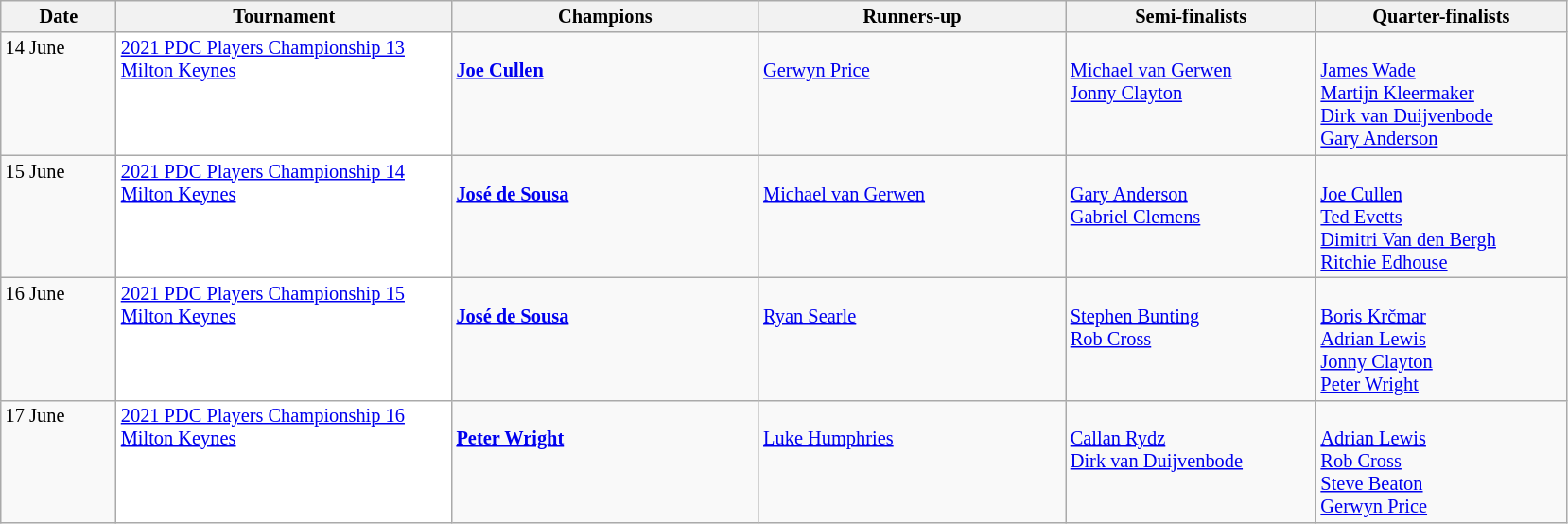<table class=wikitable style=font-size:85%>
<tr>
<th width=75>Date</th>
<th width=230>Tournament</th>
<th width=210>Champions</th>
<th width=210>Runners-up</th>
<th width=170>Semi-finalists</th>
<th width=170>Quarter-finalists</th>
</tr>
<tr valign="top">
<td>14 June</td>
<td bgcolor="#ffffff"><a href='#'>2021 PDC Players Championship 13</a><br> <a href='#'>Milton Keynes</a></td>
<td><br> <strong><a href='#'>Joe Cullen</a></strong></td>
<td><br> <a href='#'>Gerwyn Price</a></td>
<td><br> <a href='#'>Michael van Gerwen</a> <br>
 <a href='#'>Jonny Clayton</a></td>
<td><br> <a href='#'>James Wade</a> <br>
 <a href='#'>Martijn Kleermaker</a> <br>
 <a href='#'>Dirk van Duijvenbode</a> <br>
 <a href='#'>Gary Anderson</a></td>
</tr>
<tr valign="top">
<td>15 June</td>
<td bgcolor="#ffffff"><a href='#'>2021 PDC Players Championship 14</a><br> <a href='#'>Milton Keynes</a></td>
<td><br> <strong><a href='#'>José de Sousa</a></strong></td>
<td><br> <a href='#'>Michael van Gerwen</a></td>
<td><br> <a href='#'>Gary Anderson</a> <br>
 <a href='#'>Gabriel Clemens</a></td>
<td><br> <a href='#'>Joe Cullen</a> <br>
 <a href='#'>Ted Evetts</a> <br>
 <a href='#'>Dimitri Van den Bergh</a> <br>
 <a href='#'>Ritchie Edhouse</a></td>
</tr>
<tr valign="top">
<td>16 June</td>
<td bgcolor="#ffffff"><a href='#'>2021 PDC Players Championship 15</a><br> <a href='#'>Milton Keynes</a></td>
<td><br> <strong><a href='#'>José de Sousa</a></strong></td>
<td><br> <a href='#'>Ryan Searle</a></td>
<td><br> <a href='#'>Stephen Bunting</a> <br>
 <a href='#'>Rob Cross</a></td>
<td><br> <a href='#'>Boris Krčmar</a> <br>
 <a href='#'>Adrian Lewis</a> <br>
 <a href='#'>Jonny Clayton</a> <br>
 <a href='#'>Peter Wright</a></td>
</tr>
<tr valign="top">
<td>17 June</td>
<td bgcolor="#ffffff"><a href='#'>2021 PDC Players Championship 16</a><br> <a href='#'>Milton Keynes</a></td>
<td><br> <strong><a href='#'>Peter Wright</a></strong></td>
<td><br> <a href='#'>Luke Humphries</a></td>
<td><br> <a href='#'>Callan Rydz</a> <br>
 <a href='#'>Dirk van Duijvenbode</a></td>
<td><br> <a href='#'>Adrian Lewis</a> <br>
 <a href='#'>Rob Cross</a> <br>
 <a href='#'>Steve Beaton</a> <br>
 <a href='#'>Gerwyn Price</a></td>
</tr>
</table>
